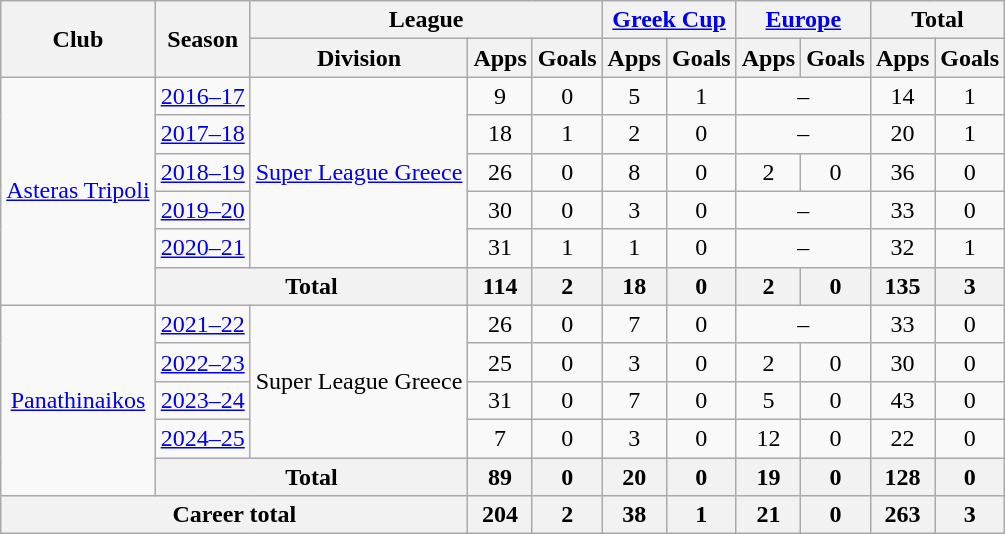<table class="wikitable" style="text-align:center">
<tr>
<th rowspan="2">Club</th>
<th rowspan="2">Season</th>
<th colspan="3">League</th>
<th colspan="2"><a href='#'>Greek Cup</a></th>
<th colspan="2"><a href='#'>Europe</a></th>
<th colspan="2">Total</th>
</tr>
<tr>
<th>Division</th>
<th>Apps</th>
<th>Goals</th>
<th>Apps</th>
<th>Goals</th>
<th>Apps</th>
<th>Goals</th>
<th>Apps</th>
<th>Goals</th>
</tr>
<tr>
<td rowspan="6"><a href='#'>Asteras Tripoli</a></td>
<td><a href='#'>2016–17</a></td>
<td rowspan="5"><a href='#'>Super League Greece</a></td>
<td>9</td>
<td>0</td>
<td>5</td>
<td>1</td>
<td colspan="2">–</td>
<td>14</td>
<td>1</td>
</tr>
<tr>
<td><a href='#'>2017–18</a></td>
<td>18</td>
<td>1</td>
<td>2</td>
<td>0</td>
<td colspan="2">–</td>
<td>20</td>
<td>1</td>
</tr>
<tr>
<td><a href='#'>2018–19</a></td>
<td>26</td>
<td>0</td>
<td>8</td>
<td>0</td>
<td>2</td>
<td>0</td>
<td>36</td>
<td>0</td>
</tr>
<tr>
<td><a href='#'>2019–20</a></td>
<td>30</td>
<td>0</td>
<td>3</td>
<td>0</td>
<td colspan="2">–</td>
<td>33</td>
<td>0</td>
</tr>
<tr>
<td><a href='#'>2020–21</a></td>
<td>31</td>
<td>1</td>
<td>1</td>
<td>0</td>
<td colspan="2">–</td>
<td>32</td>
<td>1</td>
</tr>
<tr>
<th colspan="2">Total</th>
<th>114</th>
<th>2</th>
<th>18</th>
<th>0</th>
<th>2</th>
<th>0</th>
<th>135</th>
<th>3</th>
</tr>
<tr>
<td rowspan="5"><a href='#'>Panathinaikos</a></td>
<td><a href='#'>2021–22</a></td>
<td rowspan="4">Super League Greece</td>
<td>26</td>
<td>0</td>
<td>7</td>
<td>0</td>
<td colspan="2">–</td>
<td>33</td>
<td>0</td>
</tr>
<tr>
<td><a href='#'>2022–23</a></td>
<td>25</td>
<td>0</td>
<td>3</td>
<td>0</td>
<td>2</td>
<td>0</td>
<td>30</td>
<td>0</td>
</tr>
<tr>
<td><a href='#'>2023–24</a></td>
<td>31</td>
<td>0</td>
<td>7</td>
<td>0</td>
<td>5</td>
<td>0</td>
<td>43</td>
<td>0</td>
</tr>
<tr>
<td><a href='#'>2024–25</a></td>
<td>7</td>
<td>0</td>
<td>3</td>
<td>0</td>
<td>12</td>
<td>0</td>
<td>22</td>
<td>0</td>
</tr>
<tr>
<th colspan="2">Total</th>
<th>89</th>
<th>0</th>
<th>20</th>
<th>0</th>
<th>19</th>
<th>0</th>
<th>128</th>
<th>0</th>
</tr>
<tr>
<th colspan="3">Career total</th>
<th>204</th>
<th>2</th>
<th>38</th>
<th>1</th>
<th>21</th>
<th>0</th>
<th>263</th>
<th>3</th>
</tr>
</table>
